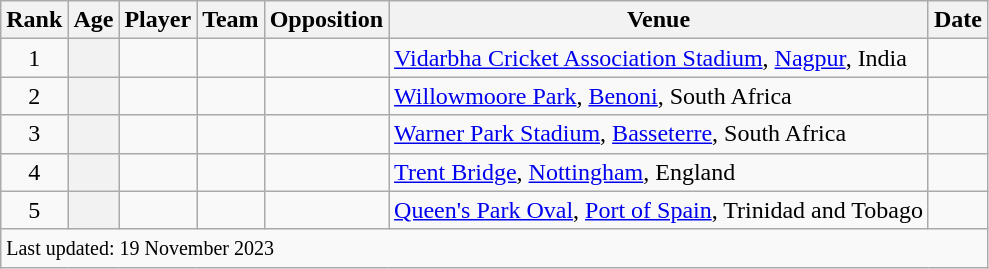<table class="wikitable plainrowheaders sortable">
<tr>
<th scope=col>Rank</th>
<th scope=col>Age</th>
<th scope=col>Player</th>
<th scope=col>Team</th>
<th scope=col>Opposition</th>
<th scope=col>Venue</th>
<th scope=col>Date</th>
</tr>
<tr>
<td align=center>1</td>
<th scope=row style=text-align:center;></th>
<td></td>
<td></td>
<td></td>
<td><a href='#'>Vidarbha Cricket Association Stadium</a>, <a href='#'>Nagpur</a>, India</td>
<td><a href='#'></a></td>
</tr>
<tr>
<td align=center>2</td>
<th scope=row style=text-align:center;></th>
<td></td>
<td></td>
<td></td>
<td><a href='#'>Willowmoore Park</a>, <a href='#'>Benoni</a>, South Africa</td>
<td><a href='#'></a></td>
</tr>
<tr>
<td align=center>3</td>
<th scope=row style=text-align:center;></th>
<td></td>
<td></td>
<td></td>
<td><a href='#'>Warner Park Stadium</a>, <a href='#'>Basseterre</a>, South Africa</td>
<td><a href='#'></a></td>
</tr>
<tr>
<td align=center>4</td>
<th scope=row style=text-align:center;></th>
<td></td>
<td></td>
<td></td>
<td><a href='#'>Trent Bridge</a>, <a href='#'>Nottingham</a>, England</td>
<td><a href='#'></a></td>
</tr>
<tr>
<td align=center>5</td>
<th scope=row style=text-align:center;></th>
<td></td>
<td></td>
<td></td>
<td><a href='#'>Queen's Park Oval</a>, <a href='#'>Port of Spain</a>, Trinidad and Tobago</td>
<td><a href='#'></a></td>
</tr>
<tr class=sortbottom>
<td colspan=7><small>Last updated: 19 November 2023</small></td>
</tr>
</table>
